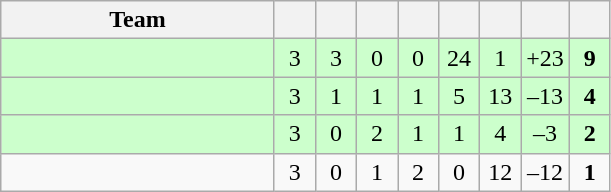<table class="wikitable" style="text-align: center;">
<tr>
<th width="175">Team</th>
<th width="20"></th>
<th width="20"></th>
<th width="20"></th>
<th width="20"></th>
<th width="20"></th>
<th width="20"></th>
<th width="20"></th>
<th width="20"></th>
</tr>
<tr bgcolor=ccffcc>
<td align=left></td>
<td>3</td>
<td>3</td>
<td>0</td>
<td>0</td>
<td>24</td>
<td>1</td>
<td>+23</td>
<td><strong>9</strong></td>
</tr>
<tr bgcolor=ccffcc>
<td align=left></td>
<td>3</td>
<td>1</td>
<td>1</td>
<td>1</td>
<td>5</td>
<td>13</td>
<td>–13</td>
<td><strong>4</strong></td>
</tr>
<tr bgcolor=ccffcc>
<td align=left></td>
<td>3</td>
<td>0</td>
<td>2</td>
<td>1</td>
<td>1</td>
<td>4</td>
<td>–3</td>
<td><strong>2</strong></td>
</tr>
<tr>
<td align=left></td>
<td>3</td>
<td>0</td>
<td>1</td>
<td>2</td>
<td>0</td>
<td>12</td>
<td>–12</td>
<td><strong>1</strong></td>
</tr>
</table>
